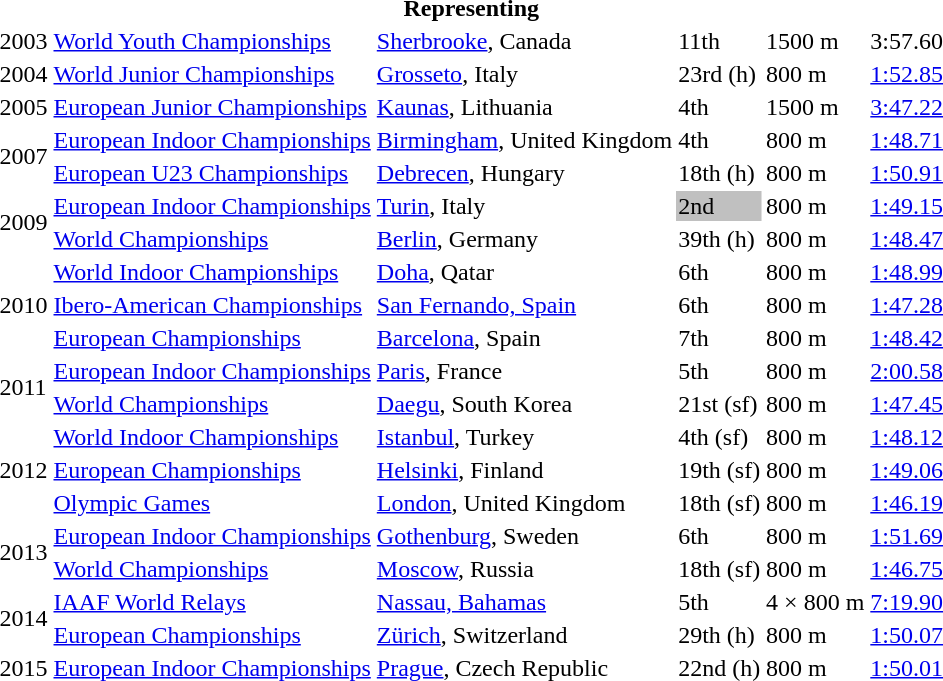<table>
<tr>
<th colspan="6">Representing </th>
</tr>
<tr>
<td>2003</td>
<td><a href='#'>World Youth Championships</a></td>
<td><a href='#'>Sherbrooke</a>, Canada</td>
<td>11th</td>
<td>1500 m</td>
<td>3:57.60</td>
</tr>
<tr>
<td>2004</td>
<td><a href='#'>World Junior Championships</a></td>
<td><a href='#'>Grosseto</a>, Italy</td>
<td>23rd (h)</td>
<td>800 m</td>
<td><a href='#'>1:52.85</a></td>
</tr>
<tr>
<td>2005</td>
<td><a href='#'>European Junior Championships</a></td>
<td><a href='#'>Kaunas</a>, Lithuania</td>
<td>4th</td>
<td>1500 m</td>
<td><a href='#'>3:47.22</a></td>
</tr>
<tr>
<td rowspan=2>2007</td>
<td><a href='#'>European Indoor Championships</a></td>
<td><a href='#'>Birmingham</a>, United Kingdom</td>
<td>4th</td>
<td>800 m</td>
<td><a href='#'>1:48.71</a></td>
</tr>
<tr>
<td><a href='#'>European U23 Championships</a></td>
<td><a href='#'>Debrecen</a>, Hungary</td>
<td>18th (h)</td>
<td>800 m</td>
<td><a href='#'>1:50.91</a></td>
</tr>
<tr>
<td rowspan=2>2009</td>
<td><a href='#'>European Indoor Championships</a></td>
<td><a href='#'>Turin</a>, Italy</td>
<td bgcolor=silver>2nd</td>
<td>800 m</td>
<td><a href='#'>1:49.15</a></td>
</tr>
<tr>
<td><a href='#'>World Championships</a></td>
<td><a href='#'>Berlin</a>, Germany</td>
<td>39th (h)</td>
<td>800 m</td>
<td><a href='#'>1:48.47</a></td>
</tr>
<tr>
<td rowspan=3>2010</td>
<td><a href='#'>World Indoor Championships</a></td>
<td><a href='#'>Doha</a>, Qatar</td>
<td>6th</td>
<td>800 m</td>
<td><a href='#'>1:48.99</a></td>
</tr>
<tr>
<td><a href='#'>Ibero-American Championships</a></td>
<td><a href='#'>San Fernando, Spain</a></td>
<td>6th</td>
<td>800 m</td>
<td><a href='#'>1:47.28</a></td>
</tr>
<tr>
<td><a href='#'>European Championships</a></td>
<td><a href='#'>Barcelona</a>, Spain</td>
<td>7th</td>
<td>800 m</td>
<td><a href='#'>1:48.42</a></td>
</tr>
<tr>
<td rowspan=2>2011</td>
<td><a href='#'>European Indoor Championships</a></td>
<td><a href='#'>Paris</a>, France</td>
<td>5th</td>
<td>800 m</td>
<td><a href='#'>2:00.58</a></td>
</tr>
<tr>
<td><a href='#'>World Championships</a></td>
<td><a href='#'>Daegu</a>, South Korea</td>
<td>21st (sf)</td>
<td>800 m</td>
<td><a href='#'>1:47.45</a></td>
</tr>
<tr>
<td rowspan=3>2012</td>
<td><a href='#'>World Indoor Championships</a></td>
<td><a href='#'>Istanbul</a>, Turkey</td>
<td>4th (sf)</td>
<td>800 m</td>
<td><a href='#'>1:48.12</a></td>
</tr>
<tr>
<td><a href='#'>European Championships</a></td>
<td><a href='#'>Helsinki</a>, Finland</td>
<td>19th (sf)</td>
<td>800 m</td>
<td><a href='#'>1:49.06</a></td>
</tr>
<tr>
<td><a href='#'>Olympic Games</a></td>
<td><a href='#'>London</a>, United Kingdom</td>
<td>18th (sf)</td>
<td>800 m</td>
<td><a href='#'>1:46.19</a></td>
</tr>
<tr>
<td rowspan=2>2013</td>
<td><a href='#'>European Indoor Championships</a></td>
<td><a href='#'>Gothenburg</a>, Sweden</td>
<td>6th</td>
<td>800 m</td>
<td><a href='#'>1:51.69</a></td>
</tr>
<tr>
<td><a href='#'>World Championships</a></td>
<td><a href='#'>Moscow</a>, Russia</td>
<td>18th (sf)</td>
<td>800 m</td>
<td><a href='#'>1:46.75</a></td>
</tr>
<tr>
<td rowspan=2>2014</td>
<td><a href='#'>IAAF World Relays</a></td>
<td><a href='#'>Nassau, Bahamas</a></td>
<td>5th</td>
<td>4 × 800 m</td>
<td><a href='#'>7:19.90</a></td>
</tr>
<tr>
<td><a href='#'>European Championships</a></td>
<td><a href='#'>Zürich</a>, Switzerland</td>
<td>29th (h)</td>
<td>800 m</td>
<td><a href='#'>1:50.07</a></td>
</tr>
<tr>
<td>2015</td>
<td><a href='#'>European Indoor Championships</a></td>
<td><a href='#'>Prague</a>, Czech Republic</td>
<td>22nd (h)</td>
<td>800 m</td>
<td><a href='#'>1:50.01</a></td>
</tr>
</table>
